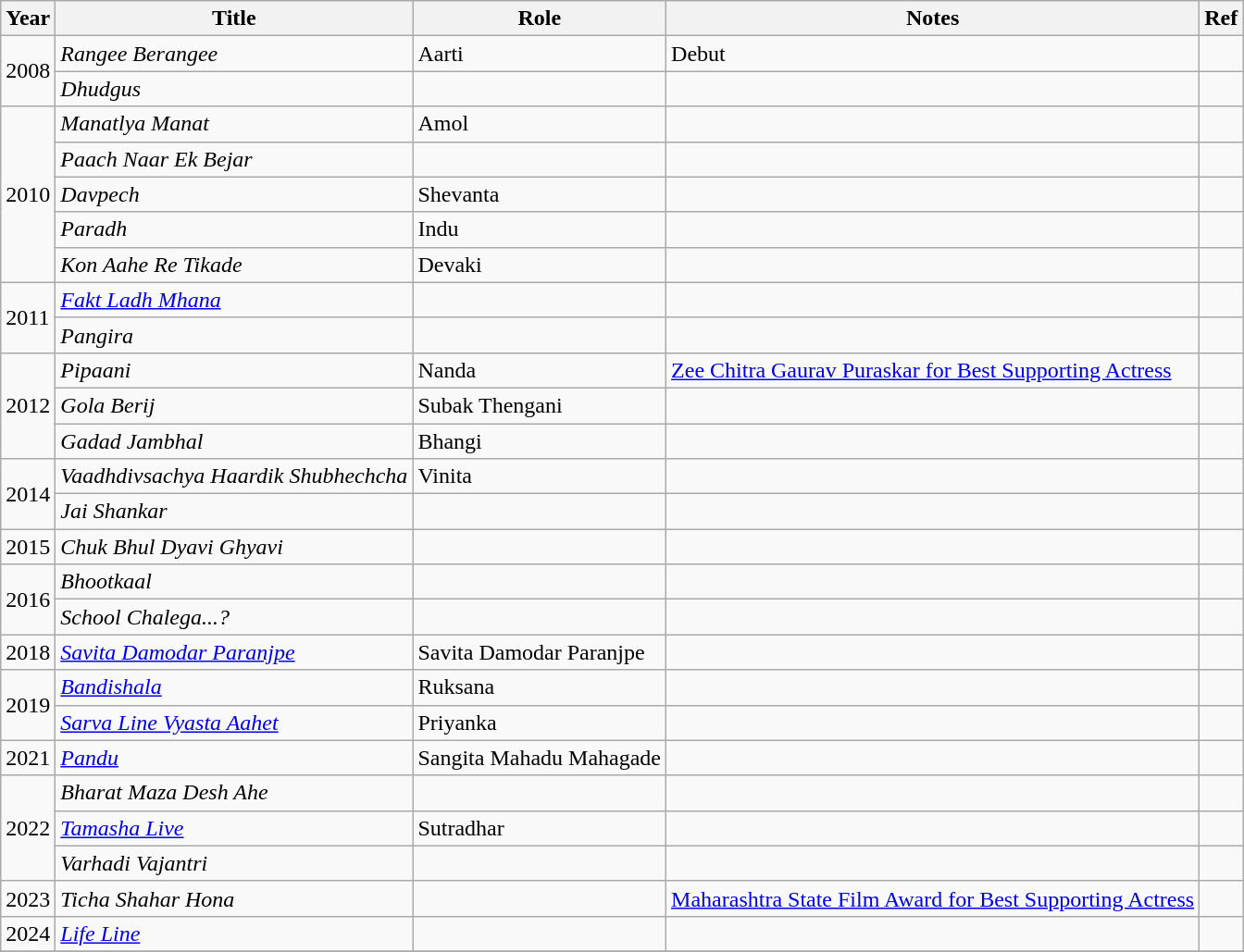<table class="wikitable sortable">
<tr>
<th>Year</th>
<th>Title</th>
<th>Role</th>
<th>Notes</th>
<th>Ref</th>
</tr>
<tr>
<td rowspan="2">2008</td>
<td><em>Rangee Berangee</em></td>
<td>Aarti</td>
<td>Debut</td>
<td></td>
</tr>
<tr>
<td><em>Dhudgus</em></td>
<td></td>
<td></td>
<td></td>
</tr>
<tr>
<td rowspan="5">2010</td>
<td><em>Manatlya Manat</em></td>
<td>Amol</td>
<td></td>
<td></td>
</tr>
<tr>
<td><em>Paach Naar Ek Bejar</em></td>
<td></td>
<td></td>
<td></td>
</tr>
<tr>
<td><em>Davpech</em></td>
<td>Shevanta</td>
<td></td>
<td></td>
</tr>
<tr>
<td><em>Paradh</em></td>
<td>Indu</td>
<td></td>
<td></td>
</tr>
<tr>
<td><em>Kon Aahe Re Tikade</em></td>
<td>Devaki</td>
<td></td>
<td></td>
</tr>
<tr>
<td rowspan="2">2011</td>
<td><em><a href='#'>Fakt Ladh Mhana</a></em></td>
<td></td>
<td></td>
<td></td>
</tr>
<tr>
<td><em>Pangira</em></td>
<td></td>
<td></td>
<td></td>
</tr>
<tr>
<td rowspan="3">2012</td>
<td><em>Pipaani</em></td>
<td>Nanda</td>
<td><a href='#'>Zee Chitra Gaurav Puraskar for Best Supporting Actress</a></td>
<td></td>
</tr>
<tr>
<td><em>Gola Berij</em></td>
<td>Subak Thengani</td>
<td></td>
<td></td>
</tr>
<tr>
<td><em>Gadad Jambhal</em></td>
<td>Bhangi</td>
<td></td>
<td></td>
</tr>
<tr>
<td rowspan="2">2014</td>
<td><em>Vaadhdivsachya Haardik Shubhechcha</em></td>
<td>Vinita</td>
<td></td>
<td></td>
</tr>
<tr>
<td><em>Jai Shankar</em></td>
<td></td>
<td></td>
<td></td>
</tr>
<tr>
<td>2015</td>
<td><em>Chuk Bhul Dyavi Ghyavi</em></td>
<td></td>
<td></td>
<td></td>
</tr>
<tr>
<td rowspan="2">2016</td>
<td><em>Bhootkaal</em></td>
<td></td>
<td></td>
<td></td>
</tr>
<tr>
<td><em>School Chalega...?</em></td>
<td></td>
<td></td>
<td></td>
</tr>
<tr>
<td>2018</td>
<td><em><a href='#'>Savita Damodar Paranjpe</a></em></td>
<td>Savita Damodar Paranjpe</td>
<td></td>
<td></td>
</tr>
<tr>
<td rowspan="2">2019</td>
<td><em><a href='#'>Bandishala</a></em></td>
<td>Ruksana</td>
<td></td>
<td></td>
</tr>
<tr>
<td><em><a href='#'>Sarva Line Vyasta Aahet</a></em></td>
<td>Priyanka</td>
<td></td>
<td></td>
</tr>
<tr>
<td>2021</td>
<td><a href='#'><em>Pandu</em></a></td>
<td>Sangita Mahadu Mahagade</td>
<td></td>
<td></td>
</tr>
<tr>
<td rowspan="3">2022</td>
<td><em>Bharat Maza Desh Ahe</em></td>
<td></td>
<td></td>
<td></td>
</tr>
<tr>
<td><em><a href='#'>Tamasha Live</a></em></td>
<td>Sutradhar</td>
<td></td>
<td></td>
</tr>
<tr>
<td><em>Varhadi Vajantri</em></td>
<td></td>
<td></td>
<td></td>
</tr>
<tr>
<td>2023</td>
<td><em>Ticha Shahar Hona</em></td>
<td></td>
<td><a href='#'>Maharashtra State Film Award for Best Supporting Actress</a></td>
<td></td>
</tr>
<tr>
<td>2024</td>
<td><em><a href='#'>Life Line</a></em></td>
<td></td>
<td></td>
<td></td>
</tr>
<tr>
</tr>
</table>
